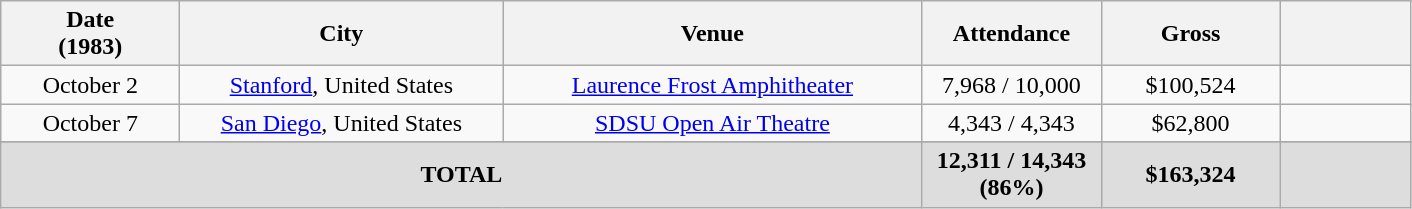<table class="wikitable sortable plainrowheaders" style="text-align:center;">
<tr>
<th scope="col" style="width:7em;">Date<br>(1983)</th>
<th scope="col" style="width:13em;">City</th>
<th scope="col" style="width:17em;">Venue</th>
<th scope="col" style="width:7em;">Attendance</th>
<th scope="col" style="width:7em;">Gross</th>
<th scope="col" style="width:5em;" class="unsortable"></th>
</tr>
<tr>
<td>October 2</td>
<td><a href='#'>Stanford</a>, United States</td>
<td><a href='#'>Laurence Frost Amphitheater</a></td>
<td>7,968 / 10,000</td>
<td>$100,524</td>
<td></td>
</tr>
<tr>
<td>October 7</td>
<td><a href='#'>San Diego</a>, United States</td>
<td><a href='#'>SDSU Open Air Theatre</a></td>
<td>4,343 / 4,343</td>
<td>$62,800</td>
<td></td>
</tr>
<tr>
</tr>
<tr style="background:#ddd;">
<td colspan="3"><strong>TOTAL</strong></td>
<td><strong>12,311 / 14,343 (86%)</strong></td>
<td><strong>$163,324</strong></td>
<td></td>
</tr>
</table>
